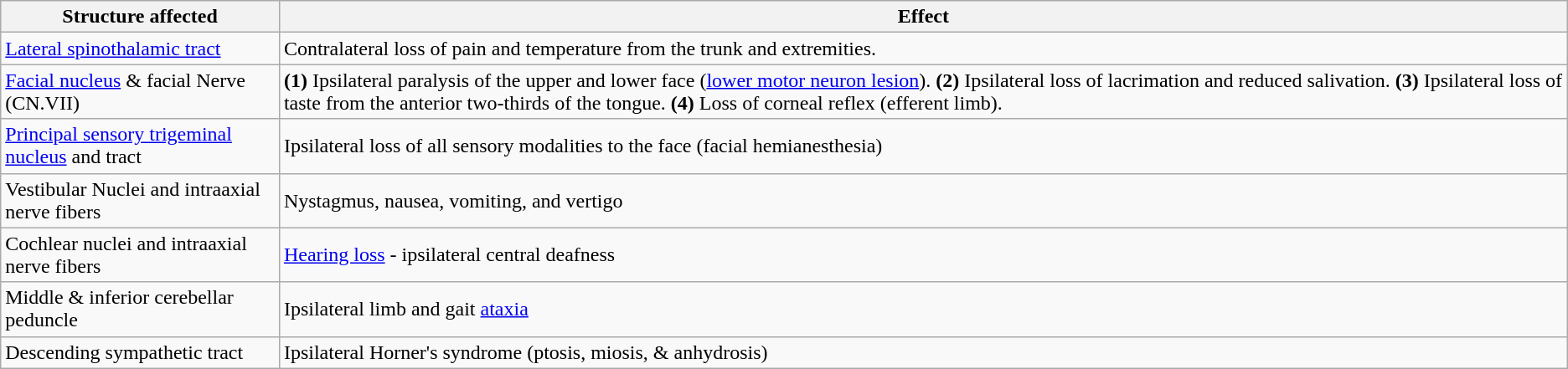<table class="wikitable">
<tr>
<th>Structure affected</th>
<th>Effect</th>
</tr>
<tr>
<td><a href='#'>Lateral spinothalamic tract</a></td>
<td>Contralateral loss of pain and temperature from the trunk and extremities.</td>
</tr>
<tr>
<td><a href='#'>Facial nucleus</a> & facial Nerve (CN.VII)</td>
<td><strong>(1)</strong> Ipsilateral paralysis of the upper and lower face (<a href='#'>lower motor neuron lesion</a>). <strong>(2)</strong> Ipsilateral loss of lacrimation and reduced salivation. <strong>(3)</strong> Ipsilateral loss of taste from the anterior two-thirds of the tongue. <strong>(4)</strong> Loss of corneal reflex (efferent limb).</td>
</tr>
<tr>
<td><a href='#'>Principal sensory trigeminal nucleus</a> and tract</td>
<td>Ipsilateral loss of all sensory modalities to the face (facial hemianesthesia)</td>
</tr>
<tr>
<td>Vestibular Nuclei and intraaxial nerve fibers</td>
<td>Nystagmus, nausea, vomiting, and vertigo</td>
</tr>
<tr>
<td>Cochlear nuclei and intraaxial nerve fibers</td>
<td><a href='#'>Hearing loss</a> - ipsilateral central deafness</td>
</tr>
<tr>
<td>Middle & inferior cerebellar peduncle</td>
<td>Ipsilateral limb and gait <a href='#'>ataxia</a></td>
</tr>
<tr>
<td>Descending sympathetic tract</td>
<td>Ipsilateral Horner's syndrome (ptosis, miosis, & anhydrosis)</td>
</tr>
</table>
